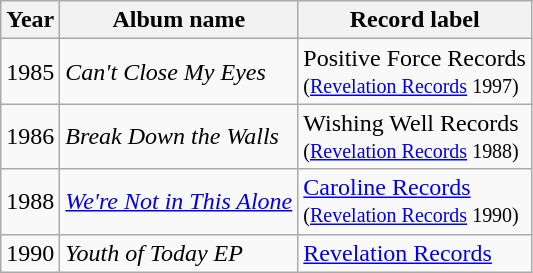<table class="wikitable">
<tr>
<th>Year</th>
<th>Album name</th>
<th>Record label</th>
</tr>
<tr>
<td>1985</td>
<td><em>Can't Close My Eyes</em></td>
<td>Positive Force Records <br> <small>(<a href='#'>Revelation Records</a> 1997)</small></td>
</tr>
<tr>
<td>1986</td>
<td><em>Break Down the Walls</em></td>
<td>Wishing Well Records <br> <small>(<a href='#'>Revelation Records</a> 1988)</small></td>
</tr>
<tr>
<td>1988</td>
<td><em><a href='#'>We're Not in This Alone</a></em></td>
<td><a href='#'>Caroline Records</a><br> <small>(<a href='#'>Revelation Records</a> 1990)</small></td>
</tr>
<tr>
<td>1990</td>
<td><em>Youth of Today EP</em></td>
<td><a href='#'>Revelation Records</a></td>
</tr>
</table>
